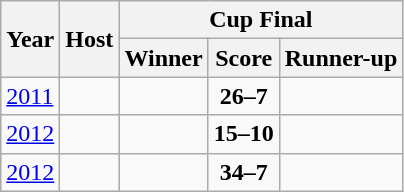<table class=wikitable>
<tr>
<th rowspan=2>Year</th>
<th rowspan=2>Host</th>
<th colspan=3>Cup Final</th>
</tr>
<tr>
<th>Winner</th>
<th>Score</th>
<th>Runner-up</th>
</tr>
<tr>
<td><a href='#'>2011</a></td>
<td></td>
<td></td>
<td align=center><strong>26–7</strong></td>
<td></td>
</tr>
<tr>
<td><a href='#'>2012</a></td>
<td></td>
<td></td>
<td align=center><strong>15–10</strong></td>
<td></td>
</tr>
<tr>
<td><a href='#'>2012</a></td>
<td></td>
<td></td>
<td align=center><strong>34–7</strong></td>
<td></td>
</tr>
</table>
